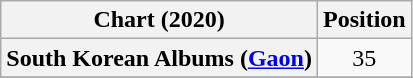<table class="wikitable plainrowheaders" style="text-align:center">
<tr>
<th scope="col">Chart (2020)</th>
<th scope="col">Position</th>
</tr>
<tr>
<th scope="row">South Korean Albums (<a href='#'>Gaon</a>)</th>
<td>35</td>
</tr>
<tr>
</tr>
</table>
